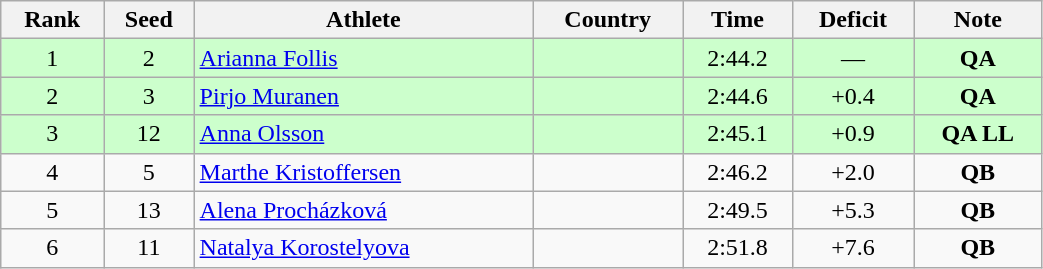<table class="wikitable sortable" style="text-align:center" width=55%>
<tr>
<th>Rank</th>
<th>Seed</th>
<th>Athlete</th>
<th>Country</th>
<th>Time</th>
<th>Deficit</th>
<th>Note</th>
</tr>
<tr bgcolor=ccffcc>
<td>1</td>
<td>2</td>
<td align=left><a href='#'>Arianna Follis</a></td>
<td align=left></td>
<td>2:44.2</td>
<td>—</td>
<td><strong>QA</strong></td>
</tr>
<tr bgcolor=ccffcc>
<td>2</td>
<td>3</td>
<td align=left><a href='#'>Pirjo Muranen</a></td>
<td align=left></td>
<td>2:44.6</td>
<td>+0.4</td>
<td><strong>QA</strong></td>
</tr>
<tr bgcolor=ccffcc>
<td>3</td>
<td>12</td>
<td align=left><a href='#'>Anna Olsson</a></td>
<td align=left></td>
<td>2:45.1</td>
<td>+0.9</td>
<td><strong>QA LL</strong></td>
</tr>
<tr>
<td>4</td>
<td>5</td>
<td align=left><a href='#'>Marthe Kristoffersen</a></td>
<td align=left></td>
<td>2:46.2</td>
<td>+2.0</td>
<td><strong>QB</strong></td>
</tr>
<tr>
<td>5</td>
<td>13</td>
<td align=left><a href='#'>Alena Procházková</a></td>
<td align=left></td>
<td>2:49.5</td>
<td>+5.3</td>
<td><strong>QB</strong></td>
</tr>
<tr>
<td>6</td>
<td>11</td>
<td align=left><a href='#'>Natalya Korostelyova</a></td>
<td align=left></td>
<td>2:51.8</td>
<td>+7.6</td>
<td><strong>QB</strong></td>
</tr>
</table>
